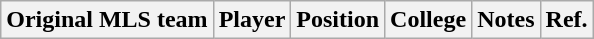<table class="wikitable sortable" style="text-align:center">
<tr>
<th>Original MLS team</th>
<th>Player</th>
<th>Position</th>
<th>College</th>
<th>Notes</th>
<th class="unsortable">Ref.</th>
</tr>
</table>
